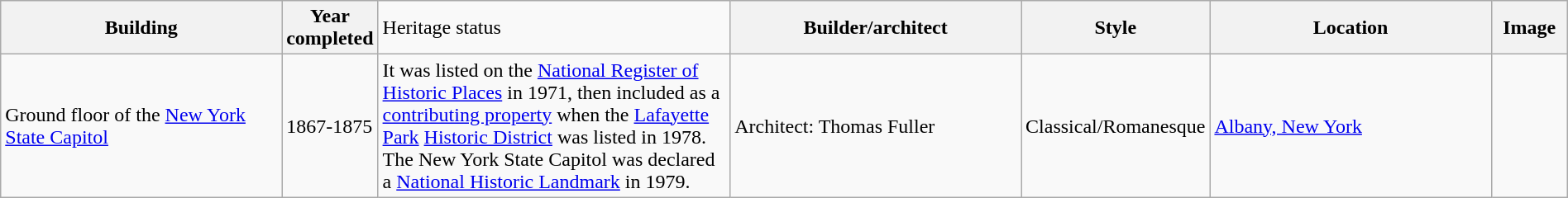<table class="wikitable" style="margin:1em auto;">
<tr>
<th width=20%>Building</th>
<th width=5%>Year completed</th>
<td width=25%>Heritage status</td>
<th width=20%>Builder/architect</th>
<th width=5%>Style</th>
<th width=20%>Location</th>
<th width=5%>Image</th>
</tr>
<tr>
<td>Ground floor of the <a href='#'>New York State Capitol</a></td>
<td>1867-1875</td>
<td>It was listed on the <a href='#'>National Register of Historic Places</a> in 1971, then included as a <a href='#'>contributing property</a> when the <a href='#'>Lafayette Park</a> <a href='#'>Historic District</a> was listed in 1978. The New York State Capitol was declared a <a href='#'>National Historic Landmark</a> in 1979.</td>
<td>Architect: Thomas Fuller</td>
<td>Classical/Romanesque</td>
<td><a href='#'>Albany, New York</a></td>
<td></td>
</tr>
</table>
